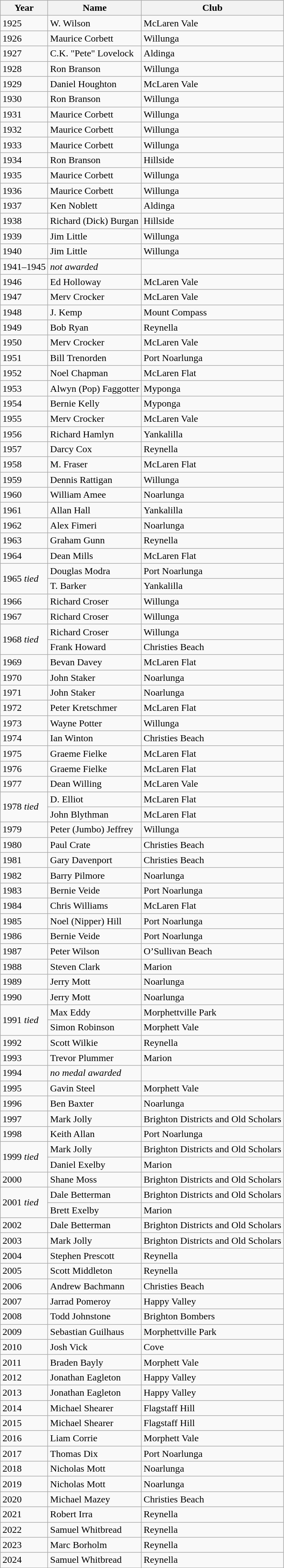<table class="wikitable">
<tr>
<th>Year</th>
<th>Name</th>
<th>Club</th>
</tr>
<tr>
<td>1925</td>
<td>W. Wilson</td>
<td>McLaren Vale</td>
</tr>
<tr>
<td>1926</td>
<td>Maurice Corbett</td>
<td>Willunga</td>
</tr>
<tr>
<td>1927</td>
<td>C.K. "Pete" Lovelock</td>
<td>Aldinga</td>
</tr>
<tr>
<td>1928</td>
<td>Ron Branson</td>
<td>Willunga</td>
</tr>
<tr>
<td>1929</td>
<td>Daniel Houghton</td>
<td>McLaren Vale</td>
</tr>
<tr>
<td>1930</td>
<td>Ron Branson</td>
<td>Willunga</td>
</tr>
<tr>
<td>1931</td>
<td>Maurice Corbett</td>
<td>Willunga</td>
</tr>
<tr>
<td>1932</td>
<td>Maurice Corbett</td>
<td>Willunga</td>
</tr>
<tr>
<td>1933</td>
<td>Maurice Corbett</td>
<td>Willunga</td>
</tr>
<tr>
<td>1934</td>
<td>Ron Branson</td>
<td>Hillside</td>
</tr>
<tr>
<td>1935</td>
<td>Maurice Corbett</td>
<td>Willunga</td>
</tr>
<tr>
<td>1936</td>
<td>Maurice Corbett</td>
<td>Willunga</td>
</tr>
<tr>
<td>1937</td>
<td>Ken Noblett</td>
<td>Aldinga</td>
</tr>
<tr>
<td>1938</td>
<td>Richard (Dick) Burgan</td>
<td>Hillside</td>
</tr>
<tr>
<td>1939</td>
<td>Jim Little</td>
<td>Willunga</td>
</tr>
<tr>
<td>1940</td>
<td>Jim Little</td>
<td>Willunga</td>
</tr>
<tr>
<td>1941–1945</td>
<td><em>not awarded</em></td>
<td></td>
</tr>
<tr>
<td>1946</td>
<td>Ed Holloway</td>
<td>McLaren Vale</td>
</tr>
<tr>
<td>1947</td>
<td>Merv Crocker</td>
<td>McLaren Vale</td>
</tr>
<tr>
<td>1948</td>
<td>J. Kemp</td>
<td>Mount Compass</td>
</tr>
<tr>
<td>1949</td>
<td>Bob Ryan</td>
<td>Reynella</td>
</tr>
<tr>
<td>1950</td>
<td>Merv Crocker</td>
<td>McLaren Vale</td>
</tr>
<tr>
<td>1951</td>
<td>Bill Trenorden</td>
<td>Port Noarlunga</td>
</tr>
<tr>
<td>1952</td>
<td>Noel Chapman</td>
<td>McLaren Flat</td>
</tr>
<tr>
<td>1953</td>
<td>Alwyn (Pop) Faggotter</td>
<td>Myponga</td>
</tr>
<tr>
<td>1954</td>
<td>Bernie Kelly</td>
<td>Myponga</td>
</tr>
<tr>
<td>1955</td>
<td>Merv Crocker</td>
<td>McLaren Vale</td>
</tr>
<tr>
<td>1956</td>
<td>Richard Hamlyn</td>
<td>Yankalilla</td>
</tr>
<tr>
<td>1957</td>
<td>Darcy Cox</td>
<td>Reynella</td>
</tr>
<tr>
<td>1958</td>
<td>M. Fraser</td>
<td>McLaren Flat</td>
</tr>
<tr>
<td>1959</td>
<td>Dennis Rattigan</td>
<td>Willunga</td>
</tr>
<tr>
<td>1960</td>
<td>William Amee</td>
<td>Noarlunga</td>
</tr>
<tr>
<td>1961</td>
<td>Allan Hall</td>
<td>Yankalilla</td>
</tr>
<tr>
<td>1962</td>
<td>Alex Fimeri</td>
<td>Noarlunga</td>
</tr>
<tr>
<td>1963</td>
<td>Graham Gunn</td>
<td>Reynella</td>
</tr>
<tr>
<td>1964</td>
<td>Dean Mills</td>
<td>McLaren Flat</td>
</tr>
<tr>
<td rowspan="2">1965 <em>tied</em></td>
<td>Douglas Modra</td>
<td>Port Noarlunga</td>
</tr>
<tr>
<td>T. Barker</td>
<td>Yankalilla</td>
</tr>
<tr>
<td>1966</td>
<td>Richard Croser</td>
<td>Willunga</td>
</tr>
<tr>
<td>1967</td>
<td>Richard Croser</td>
<td>Willunga</td>
</tr>
<tr>
<td rowspan="2">1968 <em>tied</em></td>
<td>Richard Croser</td>
<td>Willunga</td>
</tr>
<tr>
<td>Frank Howard</td>
<td>Christies Beach</td>
</tr>
<tr>
<td>1969</td>
<td>Bevan Davey</td>
<td>McLaren Flat</td>
</tr>
<tr>
<td>1970</td>
<td>John Staker</td>
<td>Noarlunga</td>
</tr>
<tr>
<td>1971</td>
<td>John Staker</td>
<td>Noarlunga</td>
</tr>
<tr>
<td>1972</td>
<td>Peter Kretschmer</td>
<td>McLaren Flat</td>
</tr>
<tr>
<td>1973</td>
<td>Wayne Potter</td>
<td>Willunga</td>
</tr>
<tr>
<td>1974</td>
<td>Ian Winton</td>
<td>Christies Beach</td>
</tr>
<tr>
<td>1975</td>
<td>Graeme Fielke</td>
<td>McLaren Flat</td>
</tr>
<tr>
<td>1976</td>
<td>Graeme Fielke</td>
<td>McLaren Flat</td>
</tr>
<tr>
<td>1977</td>
<td>Dean Willing</td>
<td>McLaren Vale</td>
</tr>
<tr>
<td rowspan="2">1978 <em>tied</em></td>
<td>D. Elliot</td>
<td>McLaren Flat</td>
</tr>
<tr>
<td>John Blythman</td>
<td>McLaren Flat</td>
</tr>
<tr>
<td>1979</td>
<td>Peter (Jumbo) Jeffrey</td>
<td>Willunga</td>
</tr>
<tr>
<td>1980</td>
<td>Paul Crate</td>
<td>Christies Beach</td>
</tr>
<tr>
<td>1981</td>
<td>Gary Davenport</td>
<td>Christies Beach</td>
</tr>
<tr>
<td>1982</td>
<td>Barry Pilmore</td>
<td>Noarlunga</td>
</tr>
<tr>
<td>1983</td>
<td>Bernie Veide</td>
<td>Port Noarlunga</td>
</tr>
<tr>
<td>1984</td>
<td>Chris Williams</td>
<td>McLaren Flat</td>
</tr>
<tr>
<td>1985</td>
<td>Noel (Nipper) Hill</td>
<td>Port Noarlunga</td>
</tr>
<tr>
<td>1986</td>
<td>Bernie Veide</td>
<td>Port Noarlunga</td>
</tr>
<tr>
<td>1987</td>
<td>Peter Wilson</td>
<td>O’Sullivan Beach</td>
</tr>
<tr>
<td>1988</td>
<td>Steven Clark</td>
<td>Marion</td>
</tr>
<tr>
<td>1989</td>
<td>Jerry Mott</td>
<td>Noarlunga</td>
</tr>
<tr>
<td>1990</td>
<td>Jerry Mott</td>
<td>Noarlunga</td>
</tr>
<tr>
<td rowspan="2">1991 <em>tied</em></td>
<td>Max Eddy</td>
<td>Morphettville Park</td>
</tr>
<tr>
<td>Simon Robinson</td>
<td>Morphett Vale</td>
</tr>
<tr>
<td>1992</td>
<td>Scott Wilkie</td>
<td>Reynella</td>
</tr>
<tr>
<td>1993</td>
<td>Trevor Plummer</td>
<td>Marion</td>
</tr>
<tr>
<td>1994</td>
<td><em>no medal awarded</em></td>
<td></td>
</tr>
<tr>
<td>1995</td>
<td>Gavin Steel</td>
<td>Morphett Vale</td>
</tr>
<tr>
<td>1996</td>
<td>Ben Baxter</td>
<td>Noarlunga</td>
</tr>
<tr>
<td>1997</td>
<td>Mark Jolly</td>
<td>Brighton Districts and Old Scholars</td>
</tr>
<tr>
<td>1998</td>
<td>Keith Allan</td>
<td>Port Noarlunga</td>
</tr>
<tr>
<td rowspan="2">1999 <em>tied</em></td>
<td>Mark Jolly</td>
<td>Brighton Districts and Old Scholars</td>
</tr>
<tr>
<td>Daniel Exelby</td>
<td>Marion</td>
</tr>
<tr>
<td>2000</td>
<td>Shane Moss</td>
<td>Brighton Districts and Old Scholars</td>
</tr>
<tr>
<td rowspan="2">2001 <em>tied</em></td>
<td>Dale Betterman</td>
<td>Brighton Districts and Old Scholars</td>
</tr>
<tr>
<td>Brett Exelby</td>
<td>Marion</td>
</tr>
<tr>
<td>2002</td>
<td>Dale Betterman</td>
<td>Brighton Districts and Old Scholars</td>
</tr>
<tr>
<td>2003</td>
<td>Mark Jolly</td>
<td>Brighton Districts and Old Scholars</td>
</tr>
<tr>
<td>2004</td>
<td>Stephen Prescott</td>
<td>Reynella</td>
</tr>
<tr>
<td>2005</td>
<td>Scott Middleton</td>
<td>Reynella</td>
</tr>
<tr>
<td>2006</td>
<td>Andrew Bachmann</td>
<td>Christies Beach</td>
</tr>
<tr>
<td>2007</td>
<td>Jarrad Pomeroy</td>
<td>Happy Valley</td>
</tr>
<tr>
<td>2008</td>
<td>Todd Johnstone</td>
<td>Brighton Bombers</td>
</tr>
<tr>
<td>2009</td>
<td>Sebastian Guilhaus</td>
<td>Morphettville Park</td>
</tr>
<tr>
<td>2010</td>
<td>Josh Vick</td>
<td>Cove</td>
</tr>
<tr>
<td>2011</td>
<td>Braden Bayly</td>
<td>Morphett Vale</td>
</tr>
<tr>
<td>2012</td>
<td>Jonathan Eagleton</td>
<td>Happy Valley</td>
</tr>
<tr>
<td>2013</td>
<td>Jonathan Eagleton</td>
<td>Happy Valley</td>
</tr>
<tr>
<td>2014</td>
<td>Michael Shearer</td>
<td>Flagstaff Hill</td>
</tr>
<tr>
<td>2015</td>
<td>Michael Shearer</td>
<td>Flagstaff Hill</td>
</tr>
<tr>
<td>2016</td>
<td>Liam Corrie</td>
<td>Morphett Vale</td>
</tr>
<tr>
<td>2017</td>
<td>Thomas Dix</td>
<td>Port Noarlunga</td>
</tr>
<tr>
<td>2018</td>
<td>Nicholas Mott</td>
<td>Noarlunga</td>
</tr>
<tr>
<td>2019</td>
<td>Nicholas Mott</td>
<td>Noarlunga</td>
</tr>
<tr>
<td>2020</td>
<td>Michael Mazey</td>
<td>Christies Beach</td>
</tr>
<tr>
<td>2021</td>
<td>Robert Irra</td>
<td>Reynella</td>
</tr>
<tr>
<td>2022</td>
<td>Samuel Whitbread</td>
<td>Reynella</td>
</tr>
<tr>
<td>2023</td>
<td>Marc Borholm</td>
<td>Reynella</td>
</tr>
<tr>
<td>2024</td>
<td>Samuel Whitbread</td>
<td>Reynella</td>
</tr>
</table>
